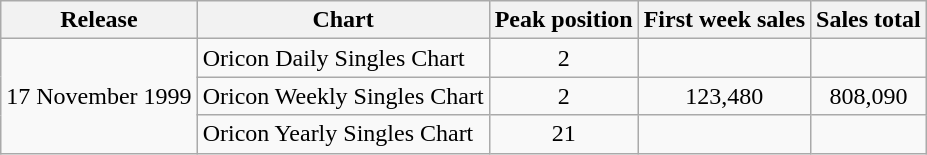<table class="wikitable">
<tr>
<th>Release</th>
<th>Chart</th>
<th>Peak position</th>
<th>First week sales</th>
<th>Sales total</th>
</tr>
<tr>
<td rowspan="3">17 November 1999</td>
<td>Oricon Daily Singles Chart</td>
<td align="center">2</td>
<td></td>
<td></td>
</tr>
<tr>
<td>Oricon Weekly Singles Chart</td>
<td align="center">2</td>
<td align="center">123,480</td>
<td align="center">808,090</td>
</tr>
<tr>
<td>Oricon Yearly Singles Chart</td>
<td align="center">21</td>
<td></td>
<td></td>
</tr>
</table>
